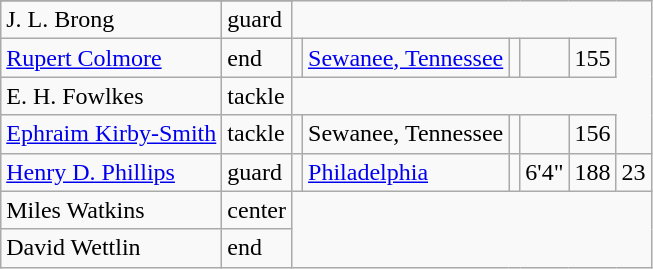<table class="wikitable">
<tr>
</tr>
<tr>
<td>J. L. Brong</td>
<td>guard</td>
</tr>
<tr>
<td><a href='#'>Rupert Colmore</a></td>
<td>end</td>
<td></td>
<td><a href='#'>Sewanee, Tennessee</a></td>
<td></td>
<td></td>
<td>155</td>
</tr>
<tr>
<td>E. H. Fowlkes</td>
<td>tackle</td>
</tr>
<tr>
<td><a href='#'>Ephraim Kirby-Smith</a></td>
<td>tackle</td>
<td></td>
<td>Sewanee, Tennessee</td>
<td></td>
<td></td>
<td>156</td>
</tr>
<tr>
<td><a href='#'>Henry D. Phillips</a></td>
<td>guard</td>
<td></td>
<td><a href='#'>Philadelphia</a></td>
<td></td>
<td>6'4"</td>
<td>188</td>
<td>23</td>
</tr>
<tr>
<td>Miles Watkins</td>
<td>center</td>
</tr>
<tr>
<td>David Wettlin</td>
<td>end</td>
</tr>
</table>
